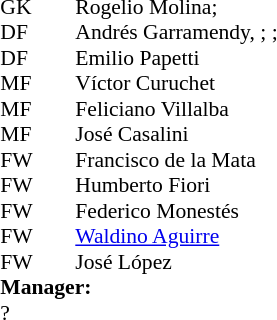<table cellspacing="0" cellpadding="0" style="font-size:90%; margin:0.2em auto;">
<tr>
<th width="25"></th>
<th width="25"></th>
</tr>
<tr>
<td>GK</td>
<td></td>
<td> Rogelio Molina;</td>
</tr>
<tr>
<td>DF</td>
<td></td>
<td> Andrés Garramendy, ; ;</td>
</tr>
<tr>
<td>DF</td>
<td></td>
<td> Emilio Papetti</td>
</tr>
<tr>
<td>MF</td>
<td></td>
<td> Víctor Curuchet</td>
</tr>
<tr>
<td>MF</td>
<td></td>
<td> Feliciano Villalba</td>
</tr>
<tr>
<td>MF</td>
<td></td>
<td> José Casalini</td>
</tr>
<tr>
<td>FW</td>
<td></td>
<td> Francisco de la Mata</td>
</tr>
<tr>
<td>FW</td>
<td></td>
<td> Humberto Fiori</td>
</tr>
<tr>
<td>FW</td>
<td></td>
<td> Federico Monestés</td>
</tr>
<tr>
<td>FW</td>
<td></td>
<td> <a href='#'>Waldino Aguirre</a></td>
</tr>
<tr>
<td>FW</td>
<td></td>
<td> José López</td>
</tr>
<tr>
<td colspan=3><strong>Manager:</strong></td>
</tr>
<tr>
<td colspan=4> ?</td>
</tr>
</table>
